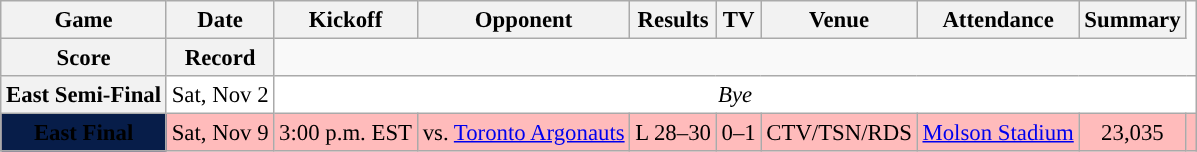<table class="wikitable" style="font-size: 95%;">
<tr>
<th scope="col">Game</th>
<th scope="col">Date</th>
<th scope="col">Kickoff</th>
<th scope="col">Opponent</th>
<th scope="col">Results</th>
<th scope="col">TV</th>
<th scope="col">Venue</th>
<th scope="col">Attendance</th>
<th scope="col">Summary</th>
</tr>
<tr>
<th scope="col">Score</th>
<th scope="col">Record</th>
</tr>
<tr bgcolor="#ffffff" align="center">
<th align="center"><strong>East Semi-Final</strong></th>
<td align="center">Sat, Nov 2</td>
<td colspan="8" valign="middle" align="center"><em>Bye</em></td>
</tr>
<tr align="center" bgcolor="#ffbbbb">
<th style="text-align:center; background:#071D49;"><span><strong>East Final</strong></span></th>
<td align="center">Sat, Nov 9</td>
<td align="center">3:00 p.m. EST</td>
<td align="center">vs. <a href='#'>Toronto Argonauts</a></td>
<td align="center">L 28–30</td>
<td align="center">0–1</td>
<td align="center">CTV/TSN/RDS</td>
<td align="center"><a href='#'>Molson Stadium</a></td>
<td align="center">23,035</td>
<td align="center"></td>
</tr>
</table>
